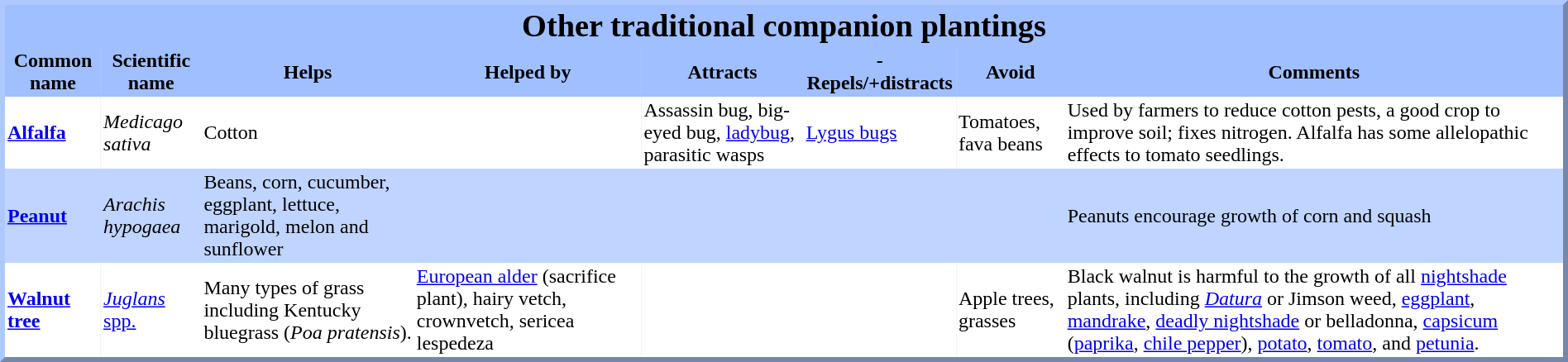<table style="border: 4px outset #afc9ff;background:#bfd4ff" cellpadding="2px" cellspacing="0">
<tr>
<th colspan=8 style="background-color:#9fbfff;font-size:160%;">Other traditional companion plantings</th>
</tr>
<tr style="background:#9fbfff">
<th>Common name</th>
<th>Scientific name</th>
<th>Helps</th>
<th>Helped by</th>
<th>Attracts</th>
<th>-Repels/+distracts</th>
<th>Avoid</th>
<th>Comments</th>
</tr>
<tr style="background:#ffffff">
<td><strong><a href='#'>Alfalfa</a></strong></td>
<td><em>Medicago sativa</em></td>
<td>Cotton</td>
<td></td>
<td>Assassin bug, big-eyed bug, <a href='#'>ladybug</a>, parasitic wasps</td>
<td><a href='#'>Lygus bugs</a></td>
<td>Tomatoes, fava beans</td>
<td>Used by farmers to reduce cotton pests, a good crop to improve soil; fixes nitrogen. Alfalfa has some allelopathic effects to tomato seedlings.</td>
</tr>
<tr>
<td><strong><a href='#'>Peanut</a></strong></td>
<td><em>Arachis hypogaea</em></td>
<td>Beans, corn, cucumber, eggplant, lettuce, marigold, melon and sunflower</td>
<td></td>
<td></td>
<td></td>
<td></td>
<td>Peanuts encourage growth of corn and squash</td>
</tr>
<tr style="background:#ffffff">
<td><strong><a href='#'>Walnut tree</a></strong></td>
<td><a href='#'><em>Juglans</em> spp.</a></td>
<td>Many types of grass including Kentucky bluegrass (<em>Poa pratensis</em>).</td>
<td><a href='#'>European alder</a> (sacrifice plant), hairy vetch, crownvetch, sericea lespedeza</td>
<td></td>
<td></td>
<td>Apple trees, grasses</td>
<td>Black walnut is harmful to the growth of all <a href='#'>nightshade</a> plants, including <em><a href='#'>Datura</a></em> or Jimson weed, <a href='#'>eggplant</a>, <a href='#'>mandrake</a>, <a href='#'>deadly nightshade</a> or belladonna, <a href='#'>capsicum</a> (<a href='#'>paprika</a>, <a href='#'>chile pepper</a>), <a href='#'>potato</a>, <a href='#'>tomato</a>, and <a href='#'>petunia</a>.</td>
</tr>
</table>
